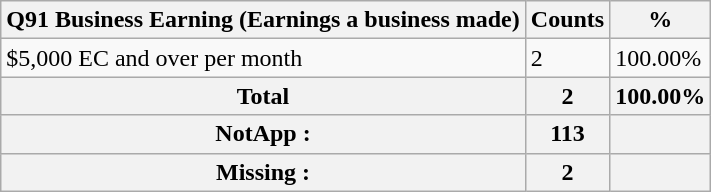<table class="wikitable sortable">
<tr>
<th>Q91 Business Earning (Earnings a business made)</th>
<th>Counts</th>
<th>%</th>
</tr>
<tr>
<td>$5,000 EC and over per month</td>
<td>2</td>
<td>100.00%</td>
</tr>
<tr>
<th>Total</th>
<th>2</th>
<th>100.00%</th>
</tr>
<tr>
<th>NotApp :</th>
<th>113</th>
<th></th>
</tr>
<tr>
<th>Missing :</th>
<th>2</th>
<th></th>
</tr>
</table>
